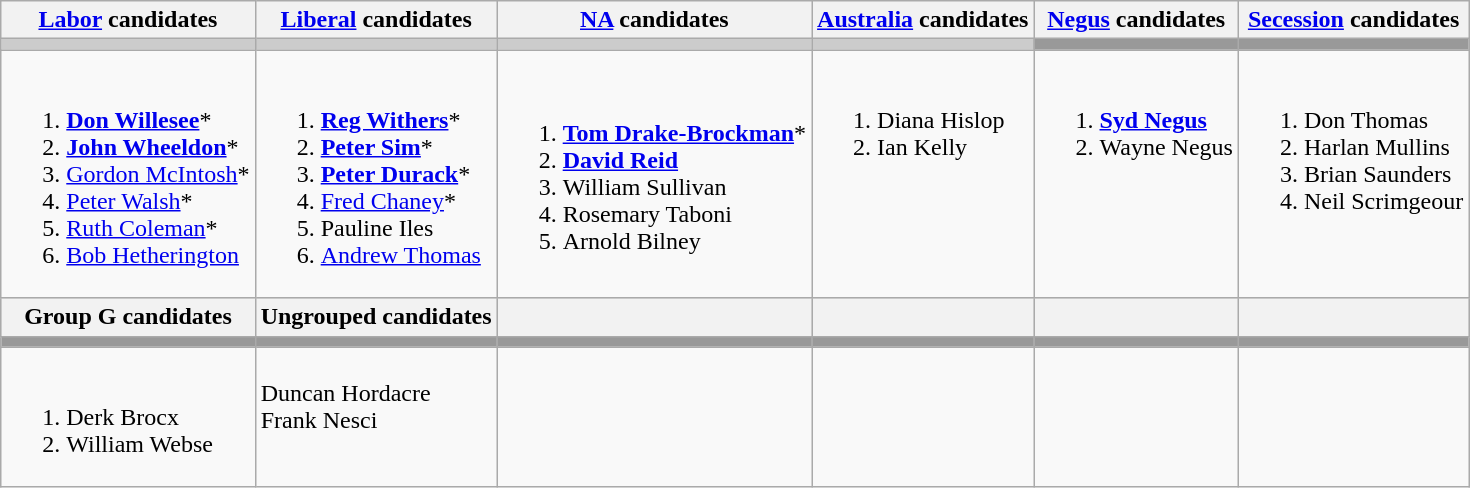<table class="wikitable">
<tr>
<th><a href='#'>Labor</a> candidates</th>
<th><a href='#'>Liberal</a> candidates</th>
<th><a href='#'>NA</a> candidates</th>
<th><a href='#'>Australia</a> candidates</th>
<th><a href='#'>Negus</a> candidates</th>
<th><a href='#'>Secession</a> candidates</th>
</tr>
<tr bgcolor="#cccccc">
<td></td>
<td></td>
<td></td>
<td></td>
<td bgcolor="#999999"></td>
<td bgcolor="#999999"></td>
</tr>
<tr>
<td><br><ol><li><strong><a href='#'>Don Willesee</a></strong>*</li><li><strong><a href='#'>John Wheeldon</a></strong>*</li><li><a href='#'>Gordon McIntosh</a>*</li><li><a href='#'>Peter Walsh</a>*</li><li><a href='#'>Ruth Coleman</a>*</li><li><a href='#'>Bob Hetherington</a></li></ol></td>
<td><br><ol><li><strong><a href='#'>Reg Withers</a></strong>*</li><li><strong><a href='#'>Peter Sim</a></strong>*</li><li><strong><a href='#'>Peter Durack</a></strong>*</li><li><a href='#'>Fred Chaney</a>*</li><li>Pauline Iles</li><li><a href='#'>Andrew Thomas</a></li></ol></td>
<td><br><ol><li><strong><a href='#'>Tom Drake-Brockman</a></strong>*</li><li><strong><a href='#'>David Reid</a></strong></li><li>William Sullivan</li><li>Rosemary Taboni</li><li>Arnold Bilney</li></ol></td>
<td valign=top><br><ol><li>Diana Hislop</li><li>Ian Kelly</li></ol></td>
<td valign=top><br><ol><li><strong><a href='#'>Syd Negus</a></strong></li><li>Wayne Negus</li></ol></td>
<td valign=top><br><ol><li>Don Thomas</li><li>Harlan Mullins</li><li>Brian Saunders</li><li>Neil Scrimgeour</li></ol></td>
</tr>
<tr bgcolor="#cccccc">
<th>Group G candidates</th>
<th>Ungrouped candidates</th>
<th></th>
<th></th>
<th></th>
<th></th>
</tr>
<tr bgcolor="#cccccc">
<td bgcolor="#999999"></td>
<td bgcolor="#999999"></td>
<td bgcolor="#999999"></td>
<td bgcolor="#999999"></td>
<td bgcolor="#999999"></td>
<td bgcolor="#999999"></td>
</tr>
<tr>
<td valign=top><br><ol><li>Derk Brocx</li><li>William Webse</li></ol></td>
<td valign=top><br>Duncan Hordacre<br>
Frank Nesci</td>
<td valign=top></td>
<td valign=top></td>
<td valign=top></td>
<td valign=top></td>
</tr>
</table>
